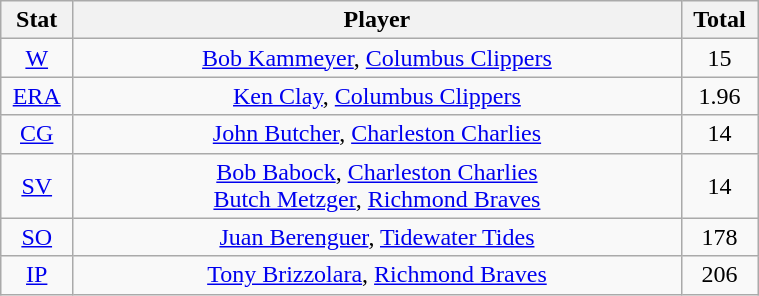<table class="wikitable" width="40%" style="text-align:center;">
<tr>
<th width="5%">Stat</th>
<th width="60%">Player</th>
<th width="5%">Total</th>
</tr>
<tr>
<td><a href='#'>W</a></td>
<td><a href='#'>Bob Kammeyer</a>, <a href='#'>Columbus Clippers</a></td>
<td>15</td>
</tr>
<tr>
<td><a href='#'>ERA</a></td>
<td><a href='#'>Ken Clay</a>, <a href='#'>Columbus Clippers</a></td>
<td>1.96</td>
</tr>
<tr>
<td><a href='#'>CG</a></td>
<td><a href='#'>John Butcher</a>, <a href='#'>Charleston Charlies</a></td>
<td>14</td>
</tr>
<tr>
<td><a href='#'>SV</a></td>
<td><a href='#'>Bob Babock</a>, <a href='#'>Charleston Charlies</a> <br> <a href='#'>Butch Metzger</a>, <a href='#'>Richmond Braves</a></td>
<td>14</td>
</tr>
<tr>
<td><a href='#'>SO</a></td>
<td><a href='#'>Juan Berenguer</a>, <a href='#'>Tidewater Tides</a></td>
<td>178</td>
</tr>
<tr>
<td><a href='#'>IP</a></td>
<td><a href='#'>Tony Brizzolara</a>, <a href='#'>Richmond Braves</a></td>
<td>206</td>
</tr>
</table>
